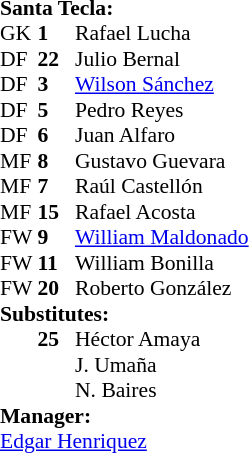<table style="font-size: 90%" cellspacing="0" cellpadding="0">
<tr>
<td colspan="4"><strong>Santa Tecla:</strong></td>
</tr>
<tr>
<th width="25"></th>
<th width="25"></th>
</tr>
<tr>
<td>GK</td>
<td><strong>1</strong></td>
<td> Rafael Lucha</td>
</tr>
<tr>
<td>DF</td>
<td><strong>22</strong></td>
<td> Julio Bernal</td>
</tr>
<tr>
<td>DF</td>
<td><strong>3</strong></td>
<td> <a href='#'>Wilson Sánchez</a></td>
</tr>
<tr>
<td>DF</td>
<td><strong>5</strong></td>
<td> Pedro Reyes</td>
</tr>
<tr>
<td>DF</td>
<td><strong>6</strong></td>
<td> Juan Alfaro</td>
</tr>
<tr>
<td>MF</td>
<td><strong>8</strong></td>
<td> Gustavo Guevara</td>
<td></td>
<td></td>
</tr>
<tr>
<td>MF</td>
<td><strong>7</strong></td>
<td> Raúl Castellón</td>
<td></td>
<td></td>
</tr>
<tr>
<td>MF</td>
<td><strong>15</strong></td>
<td> Rafael Acosta</td>
<td></td>
<td></td>
</tr>
<tr>
<td>FW</td>
<td><strong>9</strong></td>
<td> <a href='#'>William Maldonado</a></td>
<td></td>
<td> </td>
</tr>
<tr>
<td>FW</td>
<td><strong>11</strong></td>
<td> William Bonilla</td>
<td></td>
<td></td>
</tr>
<tr>
<td>FW</td>
<td><strong>20</strong></td>
<td> Roberto González</td>
</tr>
<tr>
<td colspan=3><strong>Substitutes:</strong></td>
</tr>
<tr>
<td></td>
<td><strong>25</strong></td>
<td> Héctor Amaya</td>
<td></td>
<td></td>
</tr>
<tr>
<td></td>
<td><strong></strong></td>
<td> J. Umaña</td>
<td></td>
<td> </td>
</tr>
<tr>
<td></td>
<td><strong></strong></td>
<td> N. Baires</td>
<td></td>
<td> </td>
</tr>
<tr>
<td colspan=3><strong>Manager:</strong></td>
</tr>
<tr>
<td colspan=4> <a href='#'>Edgar Henriquez</a></td>
</tr>
</table>
